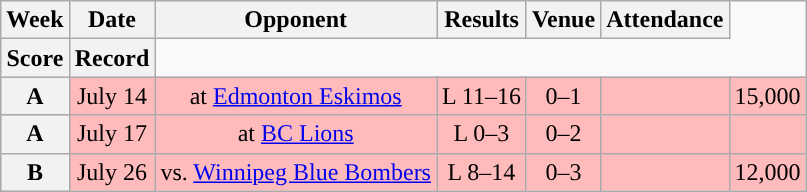<table class="wikitable" style="text-align:center">
<tr>
<th>Week</th>
<th>Date</th>
<th>Opponent</th>
<th>Results</th>
<th>Venue</th>
<th>Attendance</th>
</tr>
<tr>
<th>Score</th>
<th>Record</th>
</tr>
<tr style="background:#ffbbbb">
<th>A</th>
<td>July 14</td>
<td>at <a href='#'>Edmonton Eskimos</a></td>
<td>L 11–16</td>
<td>0–1</td>
<td></td>
<td>15,000</td>
</tr>
<tr style="background:#ffbbbb">
<th>A</th>
<td>July 17</td>
<td>at <a href='#'>BC Lions</a></td>
<td>L 0–3</td>
<td>0–2</td>
<td></td>
<td></td>
</tr>
<tr style="background:#ffbbbb">
<th>B</th>
<td>July 26</td>
<td>vs. <a href='#'>Winnipeg Blue Bombers</a></td>
<td>L 8–14</td>
<td>0–3</td>
<td></td>
<td>12,000</td>
</tr>
</table>
